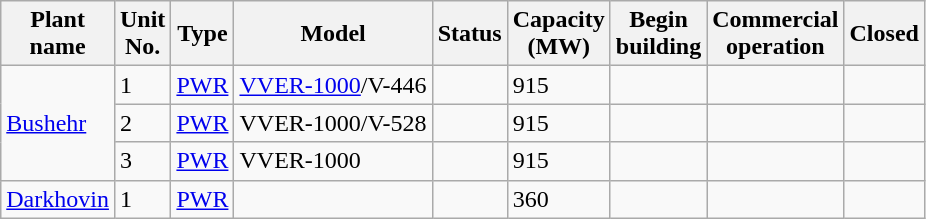<table class="wikitable sortable mw-datatable">
<tr>
<th>Plant<br>name</th>
<th>Unit<br>No.</th>
<th>Type</th>
<th>Model</th>
<th>Status</th>
<th>Capacity<br>(MW)</th>
<th>Begin<br>building</th>
<th>Commercial<br>operation</th>
<th>Closed</th>
</tr>
<tr>
<td rowspan=3><a href='#'>Bushehr</a></td>
<td>1</td>
<td><a href='#'>PWR</a></td>
<td><a href='#'>VVER-1000</a>/V-446</td>
<td></td>
<td>915</td>
<td></td>
<td></td>
<td></td>
</tr>
<tr>
<td>2</td>
<td><a href='#'>PWR</a></td>
<td>VVER-1000/V-528</td>
<td></td>
<td>915</td>
<td></td>
<td></td>
<td></td>
</tr>
<tr>
<td>3</td>
<td><a href='#'>PWR</a></td>
<td>VVER-1000</td>
<td></td>
<td>915</td>
<td></td>
<td></td>
<td></td>
</tr>
<tr>
<td><a href='#'>Darkhovin</a></td>
<td>1</td>
<td><a href='#'>PWR</a></td>
<td></td>
<td></td>
<td>360</td>
<td></td>
<td></td>
<td></td>
</tr>
</table>
